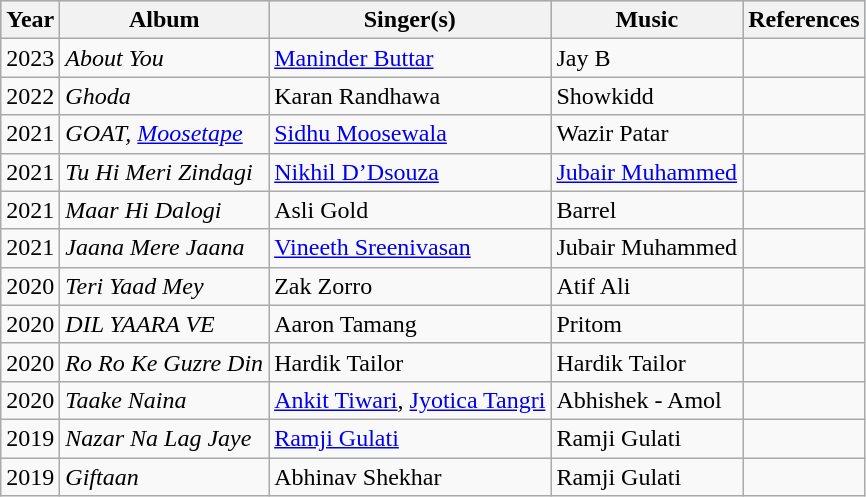<table class="wikitable">
<tr bgcolor="#AAAAACCCCDDDDD" align="center">
<th>Year</th>
<th>Album</th>
<th>Singer(s)</th>
<th>Music</th>
<th>References</th>
</tr>
<tr>
<td>2023</td>
<td><em> About You </em></td>
<td><a href='#'>Maninder Buttar</a></td>
<td>Jay B</td>
<td></td>
</tr>
<tr>
<td>2022</td>
<td><em>Ghoda</em></td>
<td>Karan Randhawa</td>
<td>Showkidd</td>
<td></td>
</tr>
<tr>
<td>2021</td>
<td><em>GOAT, <a href='#'>Moosetape</a></em></td>
<td><a href='#'>Sidhu Moosewala</a></td>
<td>Wazir Patar</td>
<td></td>
</tr>
<tr>
<td>2021</td>
<td><em>Tu Hi Meri Zindagi </em></td>
<td><a href='#'>Nikhil D’Dsouza</a></td>
<td><a href='#'>Jubair Muhammed</a></td>
<td></td>
</tr>
<tr>
<td>2021</td>
<td><em>Maar Hi Dalogi</em></td>
<td>Asli Gold</td>
<td>Barrel</td>
<td><br></td>
</tr>
<tr>
<td>2021</td>
<td><em>Jaana Mere Jaana</em></td>
<td><a href='#'>Vineeth Sreenivasan</a></td>
<td>Jubair Muhammed</td>
<td></td>
</tr>
<tr>
<td>2020</td>
<td><em> Teri Yaad Mey</em></td>
<td>Zak Zorro</td>
<td>Atif Ali</td>
<td></td>
</tr>
<tr>
<td>2020</td>
<td><em>DIL YAARA VE</em></td>
<td>Aaron Tamang</td>
<td>Pritom</td>
<td></td>
</tr>
<tr>
<td>2020</td>
<td><em>Ro Ro Ke Guzre Din</em></td>
<td>Hardik Tailor</td>
<td>Hardik Tailor</td>
<td></td>
</tr>
<tr>
<td>2020</td>
<td><em>Taake Naina</em></td>
<td><a href='#'>Ankit Tiwari</a>, <a href='#'>Jyotica Tangri</a></td>
<td>Abhishek - Amol</td>
<td></td>
</tr>
<tr>
<td>2019</td>
<td><em>Nazar Na Lag Jaye</em></td>
<td><a href='#'>Ramji Gulati</a></td>
<td>Ramji Gulati</td>
<td></td>
</tr>
<tr>
<td>2019</td>
<td><em> Giftaan</em></td>
<td>Abhinav Shekhar</td>
<td>Ramji Gulati</td>
<td></td>
</tr>
</table>
